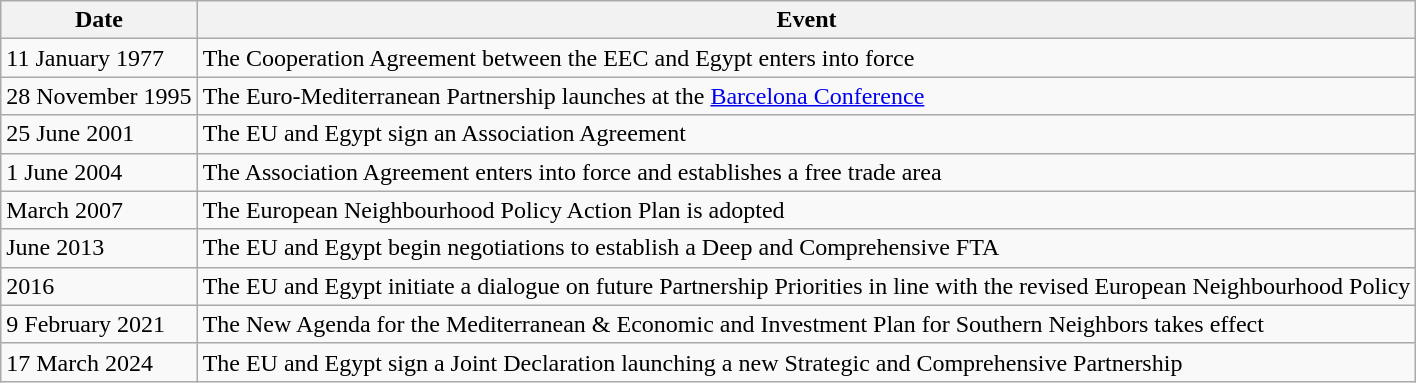<table class="wikitable">
<tr>
<th>Date</th>
<th>Event</th>
</tr>
<tr>
<td>11 January 1977</td>
<td>The Cooperation Agreement between the EEC and Egypt enters into force</td>
</tr>
<tr>
<td>28 November 1995</td>
<td>The Euro-Mediterranean Partnership launches at the <a href='#'>Barcelona Conference</a></td>
</tr>
<tr>
<td>25 June 2001</td>
<td>The EU and Egypt sign an Association Agreement</td>
</tr>
<tr>
<td>1 June 2004</td>
<td>The Association Agreement enters into force and establishes a free trade area</td>
</tr>
<tr>
<td>March 2007</td>
<td>The European Neighbourhood Policy Action Plan is adopted</td>
</tr>
<tr>
<td>June 2013</td>
<td>The EU and Egypt begin negotiations to establish a Deep and Comprehensive FTA</td>
</tr>
<tr>
<td>2016</td>
<td>The EU and Egypt initiate a dialogue on future Partnership Priorities in line with the revised European Neighbourhood Policy</td>
</tr>
<tr>
<td>9 February 2021</td>
<td>The New Agenda for the Mediterranean & Economic and Investment Plan for Southern Neighbors takes effect</td>
</tr>
<tr>
<td>17 March 2024</td>
<td>The EU and Egypt sign a Joint Declaration launching a new Strategic and Comprehensive Partnership</td>
</tr>
</table>
